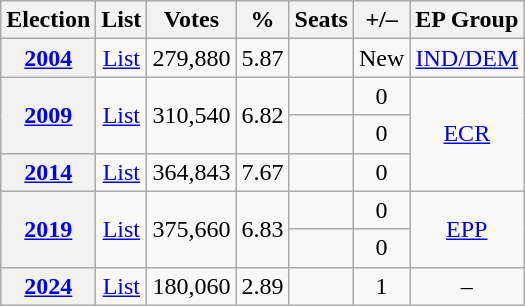<table class="wikitable" style="text-align: center;">
<tr>
<th>Election</th>
<th>List</th>
<th>Votes</th>
<th>%</th>
<th>Seats</th>
<th>+/–</th>
<th>EP Group</th>
</tr>
<tr>
<th><a href='#'>2004</a></th>
<td><a href='#'>List</a></td>
<td>279,880</td>
<td>5.87</td>
<td style="text-align: right;"></td>
<td>New</td>
<td><a href='#'>IND/DEM</a></td>
</tr>
<tr>
<th rowspan="2"><a href='#'>2009</a></th>
<td rowspan="2"><a href='#'>List</a></td>
<td rowspan="2">310,540</td>
<td rowspan="2">6.82</td>
<td style="text-align: right;"></td>
<td> 0</td>
<td rowspan="3"><a href='#'>ECR</a></td>
</tr>
<tr>
<td style="text-align: right;"></td>
<td> 0</td>
</tr>
<tr>
<th><a href='#'>2014</a></th>
<td><a href='#'>List</a></td>
<td>364,843</td>
<td>7.67</td>
<td style="text-align: right;"></td>
<td> 0</td>
</tr>
<tr>
<th rowspan="2"><a href='#'>2019</a></th>
<td rowspan="2"><a href='#'>List</a></td>
<td rowspan="2">375,660</td>
<td rowspan="2">6.83</td>
<td style="text-align: right;"></td>
<td> 0</td>
<td rowspan="2"><a href='#'>EPP</a></td>
</tr>
<tr>
<td style="text-align: right;"></td>
<td> 0</td>
</tr>
<tr>
<th><a href='#'>2024</a></th>
<td><a href='#'>List</a></td>
<td>180,060</td>
<td>2.89</td>
<td style="text-align: right;"></td>
<td> 1</td>
<td>–</td>
</tr>
</table>
